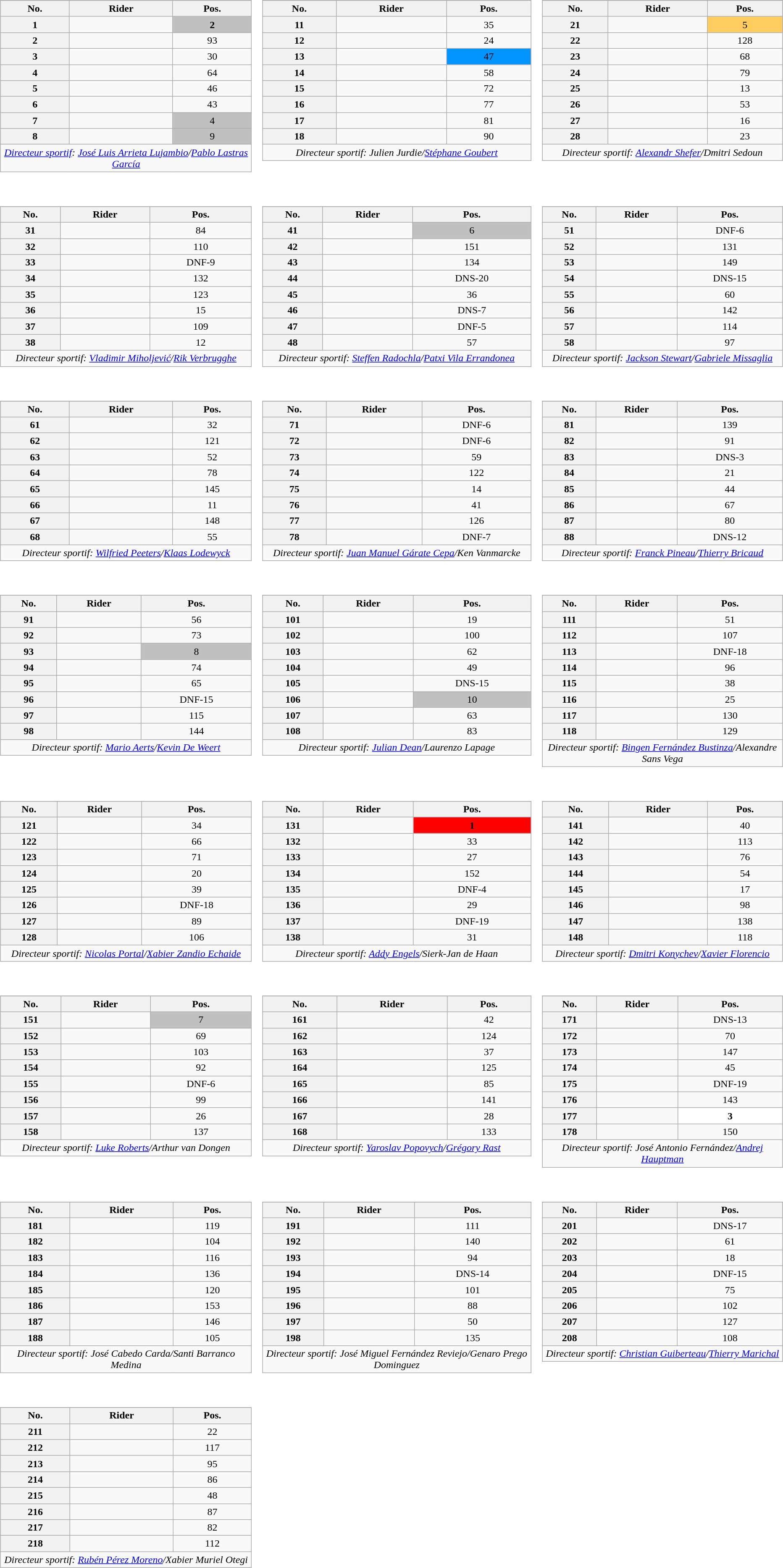<table>
<tr valign="top">
<td style="width:33%;"><br><table class="wikitable plainrowheaders" style="text-align:center; width:97%">
<tr>
</tr>
<tr style="text-align:center;">
<th scope="col">No.</th>
<th scope="col">Rider</th>
<th scope="col">Pos.</th>
</tr>
<tr>
<th scope="row" style="text-align:center;">1</th>
<td style="text-align:left;"></td>
<td style="text-align:center; background:silver;"><strong>2</strong></td>
</tr>
<tr>
<th scope="row" style="text-align:center;">2</th>
<td style="text-align:left;"></td>
<td style="text-align:center;">93</td>
</tr>
<tr>
<th scope="row" style="text-align:center;">3</th>
<td style="text-align:left;"></td>
<td style="text-align:center;">30</td>
</tr>
<tr>
<th scope="row" style="text-align:center;">4</th>
<td style="text-align:left;"></td>
<td style="text-align:center;">64</td>
</tr>
<tr>
<th scope="row" style="text-align:center;">5</th>
<td style="text-align:left;"></td>
<td style="text-align:center;">46</td>
</tr>
<tr>
<th scope="row" style="text-align:center;">6</th>
<td style="text-align:left;"></td>
<td style="text-align:center;">43</td>
</tr>
<tr>
<th scope="row" style="text-align:center;">7</th>
<td style="text-align:left;"></td>
<td style="text-align:center; background:silver;">4</td>
</tr>
<tr>
<th scope="row" style="text-align:center;">8</th>
<td style="text-align:left;"></td>
<td style="text-align:center; background:silver;">9</td>
</tr>
<tr align=center>
<td colspan="3"><em><a href='#'>Directeur sportif</a>: <a href='#'>José Luis Arrieta Lujambio</a>/<a href='#'>Pablo Lastras García</a></em></td>
</tr>
</table>
</td>
<td><br><table class="wikitable plainrowheaders" style="text-align:center; width:97%">
<tr>
</tr>
<tr style="text-align:center;">
<th scope="col">No.</th>
<th scope="col">Rider</th>
<th scope="col">Pos.</th>
</tr>
<tr>
<th scope="row" style="text-align:center;">11</th>
<td style="text-align:left;"></td>
<td style="text-align:center;">35</td>
</tr>
<tr>
<th scope="row" style="text-align:center;">12</th>
<td style="text-align:left;"></td>
<td style="text-align:center;">24</td>
</tr>
<tr>
<th scope="row" style="text-align:center;">13</th>
<td style="text-align:left;"> </td>
<td style="text-align:center; background:#0094FF;">47</td>
</tr>
<tr>
<th scope="row" style="text-align:center;">14</th>
<td style="text-align:left;"></td>
<td style="text-align:center;">58</td>
</tr>
<tr>
<th scope="row" style="text-align:center;">15</th>
<td style="text-align:left;"></td>
<td style="text-align:center;">72</td>
</tr>
<tr>
<th scope="row" style="text-align:center;">16</th>
<td style="text-align:left;"></td>
<td style="text-align:center;">77</td>
</tr>
<tr>
<th scope="row" style="text-align:center;">17</th>
<td style="text-align:left;"></td>
<td style="text-align:center;">81</td>
</tr>
<tr>
<th scope="row" style="text-align:center;">18</th>
<td style="text-align:left;"></td>
<td style="text-align:center;">90</td>
</tr>
<tr align=center>
<td colspan="3"><em>Directeur sportif: Julien Jurdie/<a href='#'>Stéphane Goubert</a></em></td>
</tr>
</table>
</td>
<td><br><table class="wikitable plainrowheaders" style="text-align:center; width:97%">
<tr>
</tr>
<tr style="text-align:center;">
<th scope="col">No.</th>
<th scope="col">Rider</th>
<th scope="col">Pos.</th>
</tr>
<tr>
<th scope="row" style="text-align:center;">21</th>
<td style="text-align:left;"> </td>
<td style="background:#FFCD5F;">5</td>
</tr>
<tr>
<th scope="row" style="text-align:center;">22</th>
<td style="text-align:left;"></td>
<td style="text-align:center;">128</td>
</tr>
<tr>
<th scope="row" style="text-align:center;">23</th>
<td style="text-align:left;"></td>
<td style="text-align:center;">68</td>
</tr>
<tr>
<th scope="row" style="text-align:center;">24</th>
<td style="text-align:left;"></td>
<td style="text-align:center;">79</td>
</tr>
<tr>
<th scope="row" style="text-align:center;">25</th>
<td style="text-align:left;"></td>
<td style="text-align:center;">13</td>
</tr>
<tr>
<th scope="row" style="text-align:center;">26</th>
<td style="text-align:left;"></td>
<td style="text-align:center;">53</td>
</tr>
<tr>
<th scope="row" style="text-align:center;">27</th>
<td style="text-align:left;"></td>
<td style="text-align:center;">16</td>
</tr>
<tr>
<th scope="row" style="text-align:center;">28</th>
<td style="text-align:left;"></td>
<td style="text-align:center;">23</td>
</tr>
<tr align=center>
<td colspan="3"><em>Directeur sportif: <a href='#'>Alexandr Shefer</a>/Dmitri Sedoun</em></td>
</tr>
</table>
</td>
<td></td>
</tr>
<tr valign="top">
<td style="width:33%;"><br><table class="wikitable plainrowheaders" style="text-align:center; width:97%">
<tr>
</tr>
<tr style="text-align:center;">
<th scope="col">No.</th>
<th scope="col">Rider</th>
<th scope="col">Pos.</th>
</tr>
<tr>
<th scope="row" style="text-align:center;">31</th>
<td style="text-align:left;"></td>
<td style="text-align:center;">84</td>
</tr>
<tr>
<th scope="row" style="text-align:center;">32</th>
<td style="text-align:left;"></td>
<td style="text-align:center;">110</td>
</tr>
<tr>
<th scope="row" style="text-align:center;">33</th>
<td style="text-align:left;"></td>
<td>DNF-9</td>
</tr>
<tr>
<th scope="row" style="text-align:center;">34</th>
<td style="text-align:left;"></td>
<td style="text-align:center;">132</td>
</tr>
<tr>
<th scope="row" style="text-align:center;">35</th>
<td style="text-align:left;"></td>
<td style="text-align:center;">123</td>
</tr>
<tr>
<th scope="row" style="text-align:center;">36</th>
<td style="text-align:left;"></td>
<td style="text-align:center;">15</td>
</tr>
<tr>
<th scope="row" style="text-align:center;">37</th>
<td style="text-align:left;"></td>
<td style="text-align:center;">109</td>
</tr>
<tr>
<th scope="row" style="text-align:center;">38</th>
<td style="text-align:left;"></td>
<td style="text-align:center;">12</td>
</tr>
<tr align=center>
<td colspan="3"><em>Directeur sportif: <a href='#'>Vladimir Miholjević</a>/<a href='#'>Rik Verbrugghe</a></em></td>
</tr>
</table>
</td>
<td><br><table class="wikitable plainrowheaders" style="text-align:center; width:97%">
<tr>
</tr>
<tr style="text-align:center;">
<th scope="col">No.</th>
<th scope="col">Rider</th>
<th scope="col">Pos.</th>
</tr>
<tr>
<th scope="row" style="text-align:center;">41</th>
<td style="text-align:left;"></td>
<td style="text-align:center; background:silver;">6</td>
</tr>
<tr>
<th scope="row" style="text-align:center;">42</th>
<td style="text-align:left;"></td>
<td style="text-align:center;">151</td>
</tr>
<tr>
<th scope="row" style="text-align:center;">43</th>
<td style="text-align:left;"></td>
<td style="text-align:center;">134</td>
</tr>
<tr>
<th scope="row" style="text-align:center;">44</th>
<td style="text-align:left;"></td>
<td>DNS-20</td>
</tr>
<tr>
<th scope="row" style="text-align:center;">45</th>
<td style="text-align:left;"></td>
<td style="text-align:center;">36</td>
</tr>
<tr>
<th scope="row" style="text-align:center;">46</th>
<td style="text-align:left;"></td>
<td>DNS-7</td>
</tr>
<tr>
<th scope="row" style="text-align:center;">47</th>
<td style="text-align:left;"></td>
<td>DNF-5</td>
</tr>
<tr>
<th scope="row" style="text-align:center;">48</th>
<td style="text-align:left;"></td>
<td style="text-align:center;">57</td>
</tr>
<tr align=center>
<td colspan="3"><em>Directeur sportif: <a href='#'>Steffen Radochla</a>/<a href='#'>Patxi Vila Errandonea</a></em></td>
</tr>
</table>
</td>
<td><br><table class="wikitable plainrowheaders" style="text-align:center; width:97%">
<tr>
</tr>
<tr style="text-align:center;">
<th scope="col">No.</th>
<th scope="col">Rider</th>
<th scope="col">Pos.</th>
</tr>
<tr>
<th scope="row" style="text-align:center;">51</th>
<td style="text-align:left;"></td>
<td>DNF-6</td>
</tr>
<tr>
<th scope="row" style="text-align:center;">52</th>
<td style="text-align:left;"></td>
<td style="text-align:center;">131</td>
</tr>
<tr>
<th scope="row" style="text-align:center;">53</th>
<td style="text-align:left;"></td>
<td style="text-align:center;">149</td>
</tr>
<tr>
<th scope="row" style="text-align:center;">54</th>
<td style="text-align:left;"></td>
<td>DNS-15</td>
</tr>
<tr>
<th scope="row" style="text-align:center;">55</th>
<td style="text-align:left;"></td>
<td style="text-align:center;">60</td>
</tr>
<tr>
<th scope="row" style="text-align:center;">56</th>
<td style="text-align:left;"></td>
<td style="text-align:center;">142</td>
</tr>
<tr>
<th scope="row" style="text-align:center;">57</th>
<td style="text-align:left;"></td>
<td style="text-align:center;">114</td>
</tr>
<tr>
<th scope="row" style="text-align:center;">58</th>
<td style="text-align:left;"></td>
<td style="text-align:center;">97</td>
</tr>
<tr align=center>
<td colspan="3"><em>Directeur sportif: <a href='#'>Jackson Stewart</a>/<a href='#'>Gabriele Missaglia</a></em></td>
</tr>
</table>
</td>
<td></td>
</tr>
<tr valign="top">
<td style="width:33%;"><br><table class="wikitable plainrowheaders" style="text-align:center; width:97%">
<tr>
</tr>
<tr style="text-align:center;">
<th scope="col">No.</th>
<th scope="col">Rider</th>
<th scope="col">Pos.</th>
</tr>
<tr>
<th scope="row" style="text-align:center;">61</th>
<td style="text-align:left;"></td>
<td style="text-align:center;">32</td>
</tr>
<tr>
<th scope="row" style="text-align:center;">62</th>
<td style="text-align:left;"></td>
<td style="text-align:center;">121</td>
</tr>
<tr>
<th scope="row" style="text-align:center;">63</th>
<td style="text-align:left;"></td>
<td style="text-align:center;">52</td>
</tr>
<tr>
<th scope="row" style="text-align:center;">64</th>
<td style="text-align:left;"></td>
<td style="text-align:center;">78</td>
</tr>
<tr>
<th scope="row" style="text-align:center;">65</th>
<td style="text-align:left;"></td>
<td style="text-align:center;">145</td>
</tr>
<tr>
<th scope="row" style="text-align:center;">66</th>
<td style="text-align:left;"></td>
<td style="text-align:center;">11</td>
</tr>
<tr>
<th scope="row" style="text-align:center;">67</th>
<td style="text-align:left;"></td>
<td style="text-align:center;">148</td>
</tr>
<tr>
<th scope="row" style="text-align:center;">68</th>
<td style="text-align:left;"></td>
<td style="text-align:center;">55</td>
</tr>
<tr align=center>
<td colspan="3"><em>Directeur sportif: <a href='#'>Wilfried Peeters</a>/<a href='#'>Klaas Lodewyck</a></em></td>
</tr>
</table>
</td>
<td><br><table class="wikitable plainrowheaders" style="text-align:center; width:97%">
<tr>
</tr>
<tr style="text-align:center;">
<th scope="col">No.</th>
<th scope="col">Rider</th>
<th scope="col">Pos.</th>
</tr>
<tr>
<th scope="row" style="text-align:center;">71</th>
<td style="text-align:left;"></td>
<td>DNF-6</td>
</tr>
<tr>
<th scope="row" style="text-align:center;">72</th>
<td style="text-align:left;"></td>
<td>DNF-6</td>
</tr>
<tr>
<th scope="row" style="text-align:center;">73</th>
<td style="text-align:left;"></td>
<td style="text-align:center;">59</td>
</tr>
<tr>
<th scope="row" style="text-align:center;">74</th>
<td style="text-align:left;"></td>
<td style="text-align:center;">122</td>
</tr>
<tr>
<th scope="row" style="text-align:center;">75</th>
<td style="text-align:left;"></td>
<td style="text-align:center;">14</td>
</tr>
<tr>
<th scope="row" style="text-align:center;">76</th>
<td style="text-align:left;"></td>
<td style="text-align:center;">41</td>
</tr>
<tr>
<th scope="row" style="text-align:center;">77</th>
<td style="text-align:left;"></td>
<td style="text-align:center;">126</td>
</tr>
<tr>
<th scope="row" style="text-align:center;">78</th>
<td style="text-align:left;"></td>
<td>DNF-7</td>
</tr>
<tr align=center>
<td colspan="3"><em>Directeur sportif: <a href='#'>Juan Manuel Gárate Cepa</a>/Ken Vanmarcke</em></td>
</tr>
</table>
</td>
<td><br><table class="wikitable plainrowheaders" style="text-align:center; width:97%">
<tr>
</tr>
<tr style="text-align:center;">
<th scope="col">No.</th>
<th scope="col">Rider</th>
<th scope="col">Pos.</th>
</tr>
<tr>
<th scope="row" style="text-align:center;">81</th>
<td style="text-align:left;"></td>
<td style="text-align:center;">139</td>
</tr>
<tr>
<th scope="row" style="text-align:center;">82</th>
<td style="text-align:left;"></td>
<td style="text-align:center;">91</td>
</tr>
<tr>
<th scope="row" style="text-align:center;">83</th>
<td style="text-align:left;"></td>
<td>DNS-3</td>
</tr>
<tr>
<th scope="row" style="text-align:center;">84</th>
<td style="text-align:left;"></td>
<td style="text-align:center;">21</td>
</tr>
<tr>
<th scope="row" style="text-align:center;">85</th>
<td style="text-align:left;"></td>
<td style="text-align:center;">44</td>
</tr>
<tr>
<th scope="row" style="text-align:center;">86</th>
<td style="text-align:left;"></td>
<td style="text-align:center;">67</td>
</tr>
<tr>
<th scope="row" style="text-align:center;">87</th>
<td style="text-align:left;"></td>
<td style="text-align:center;">80</td>
</tr>
<tr>
<th scope="row" style="text-align:center;">88</th>
<td style="text-align:left;"></td>
<td>DNS-12</td>
</tr>
<tr align=center>
<td colspan="3"><em>Directeur sportif: <a href='#'>Franck Pineau</a>/<a href='#'>Thierry Bricaud</a></em></td>
</tr>
</table>
</td>
<td></td>
</tr>
<tr valign="top">
<td style="width:33%;"><br><table class="wikitable plainrowheaders" style="text-align:center; width:97%">
<tr>
</tr>
<tr style="text-align:center;">
<th scope="col">No.</th>
<th scope="col">Rider</th>
<th scope="col">Pos.</th>
</tr>
<tr>
<th scope="row" style="text-align:center;">91</th>
<td style="text-align:left;"></td>
<td style="text-align:center;">56</td>
</tr>
<tr>
<th scope="row" style="text-align:center;">92</th>
<td style="text-align:left;"></td>
<td style="text-align:center;">73</td>
</tr>
<tr>
<th scope="row" style="text-align:center;">93</th>
<td style="text-align:left;"></td>
<td style="text-align:center; background:silver;">8</td>
</tr>
<tr>
<th scope="row" style="text-align:center;">94</th>
<td style="text-align:left;"></td>
<td style="text-align:center;">74</td>
</tr>
<tr>
<th scope="row" style="text-align:center;">95</th>
<td style="text-align:left;"></td>
<td style="text-align:center;">65</td>
</tr>
<tr>
<th scope="row" style="text-align:center;">96</th>
<td style="text-align:left;"></td>
<td>DNF-15</td>
</tr>
<tr>
<th scope="row" style="text-align:center;">97</th>
<td style="text-align:left;"></td>
<td style="text-align:center;">115</td>
</tr>
<tr>
<th scope="row" style="text-align:center;">98</th>
<td style="text-align:left;"></td>
<td style="text-align:center;">144</td>
</tr>
<tr align=center>
<td colspan="3"><em>Directeur sportif: <a href='#'>Mario Aerts</a>/<a href='#'>Kevin De Weert</a></em></td>
</tr>
</table>
</td>
<td><br><table class="wikitable plainrowheaders" style="text-align:center; width:97%">
<tr>
</tr>
<tr style="text-align:center;">
<th scope="col">No.</th>
<th scope="col">Rider</th>
<th scope="col">Pos.</th>
</tr>
<tr>
<th scope="row" style="text-align:center;">101</th>
<td style="text-align:left;"></td>
<td style="text-align:center;">19</td>
</tr>
<tr>
<th scope="row" style="text-align:center;">102</th>
<td style="text-align:left;"></td>
<td style="text-align:center;">100</td>
</tr>
<tr>
<th scope="row" style="text-align:center;">103</th>
<td style="text-align:left;"></td>
<td style="text-align:center;">62</td>
</tr>
<tr>
<th scope="row" style="text-align:center;">104</th>
<td style="text-align:left;"></td>
<td style="text-align:center;">49</td>
</tr>
<tr>
<th scope="row" style="text-align:center;">105</th>
<td style="text-align:left;"></td>
<td>DNS-15</td>
</tr>
<tr>
<th scope="row" style="text-align:center;">106</th>
<td style="text-align:left;"></td>
<td style="text-align:center; background:silver;">10</td>
</tr>
<tr>
<th scope="row" style="text-align:center;">107</th>
<td style="text-align:left;"></td>
<td style="text-align:center;">63</td>
</tr>
<tr>
<th scope="row" style="text-align:center;">108</th>
<td style="text-align:left;"></td>
<td style="text-align:center;">83</td>
</tr>
<tr align=center>
<td colspan="3"><em>Directeur sportif: <a href='#'>Julian Dean</a>/Laurenzo Lapage</em></td>
</tr>
</table>
</td>
<td><br><table class="wikitable plainrowheaders" style="text-align:center; width:97%">
<tr>
</tr>
<tr style="text-align:center;">
<th scope="col">No.</th>
<th scope="col">Rider</th>
<th scope="col">Pos.</th>
</tr>
<tr>
<th scope="row" style="text-align:center;">111</th>
<td style="text-align:left;"></td>
<td style="text-align:center;">51</td>
</tr>
<tr>
<th scope="row" style="text-align:center;">112</th>
<td style="text-align:left;"></td>
<td style="text-align:center;">107</td>
</tr>
<tr>
<th scope="row" style="text-align:center;">113</th>
<td style="text-align:left;"></td>
<td>DNF-18</td>
</tr>
<tr>
<th scope="row" style="text-align:center;">114</th>
<td style="text-align:left;"></td>
<td style="text-align:center;">96</td>
</tr>
<tr>
<th scope="row" style="text-align:center;">115</th>
<td style="text-align:left;"></td>
<td style="text-align:center;">38</td>
</tr>
<tr>
<th scope="row" style="text-align:center;">116</th>
<td style="text-align:left;"></td>
<td style="text-align:center;">25</td>
</tr>
<tr>
<th scope="row" style="text-align:center;">117</th>
<td style="text-align:left;"></td>
<td style="text-align:center;">130</td>
</tr>
<tr>
<th scope="row" style="text-align:center;">118</th>
<td style="text-align:left;"></td>
<td style="text-align:center;">129</td>
</tr>
<tr align=center>
<td colspan="3"><em>Directeur sportif: <a href='#'>Bingen Fernández Bustinza</a>/Alexandre Sans Vega</em></td>
</tr>
</table>
</td>
<td></td>
</tr>
<tr valign="top">
<td style="width:33%;"><br><table class="wikitable plainrowheaders" style="text-align:center; width:97%">
<tr>
</tr>
<tr style="text-align:center;">
<th scope="col">No.</th>
<th scope="col">Rider</th>
<th scope="col">Pos.</th>
</tr>
<tr>
<th scope="row" style="text-align:center;">121</th>
<td style="text-align:left;"></td>
<td style="text-align:center;">34</td>
</tr>
<tr>
<th scope="row" style="text-align:center;">122</th>
<td style="text-align:left;"></td>
<td style="text-align:center;">66</td>
</tr>
<tr>
<th scope="row" style="text-align:center;">123</th>
<td style="text-align:left;"></td>
<td style="text-align:center;">71</td>
</tr>
<tr>
<th scope="row" style="text-align:center;">124</th>
<td style="text-align:left;"></td>
<td style="text-align:center;">20</td>
</tr>
<tr>
<th scope="row" style="text-align:center;">125</th>
<td style="text-align:left;"></td>
<td style="text-align:center;">39</td>
</tr>
<tr>
<th scope="row" style="text-align:center;">126</th>
<td style="text-align:left;"></td>
<td>DNF-18</td>
</tr>
<tr>
<th scope="row" style="text-align:center;">127</th>
<td style="text-align:left;"></td>
<td style="text-align:center;">89</td>
</tr>
<tr>
<th scope="row" style="text-align:center;">128</th>
<td style="text-align:left;"></td>
<td style="text-align:center;">106</td>
</tr>
<tr align=center>
<td colspan="3"><em>Directeur sportif: <a href='#'>Nicolas Portal</a>/<a href='#'>Xabier Zandio Echaide</a></em></td>
</tr>
</table>
</td>
<td><br><table class="wikitable plainrowheaders" style="text-align:center; width:97%">
<tr>
</tr>
<tr style="text-align:center;">
<th scope="col">No.</th>
<th scope="col">Rider</th>
<th scope="col">Pos.</th>
</tr>
<tr>
<th scope="row" style="text-align:center;">131</th>
<td style="text-align:left;"> </td>
<td style="text-align:center; background:red;"><strong>1</strong></td>
</tr>
<tr>
<th scope="row" style="text-align:center;">132</th>
<td style="text-align:left;"></td>
<td style="text-align:center;">33</td>
</tr>
<tr>
<th scope="row" style="text-align:center;">133</th>
<td style="text-align:left;"></td>
<td style="text-align:center;">27</td>
</tr>
<tr>
<th scope="row" style="text-align:center;">134</th>
<td style="text-align:left;"></td>
<td style="text-align:center;">152</td>
</tr>
<tr>
<th scope="row" style="text-align:center;">135</th>
<td style="text-align:left;"></td>
<td>DNF-4</td>
</tr>
<tr>
<th scope="row" style="text-align:center;">136</th>
<td style="text-align:left;"></td>
<td style="text-align:center;">29</td>
</tr>
<tr>
<th scope="row" style="text-align:center;">137</th>
<td style="text-align:left;"></td>
<td>DNF-19</td>
</tr>
<tr>
<th scope="row" style="text-align:center;">138</th>
<td style="text-align:left;"></td>
<td style="text-align:center;">31</td>
</tr>
<tr align=center>
<td colspan="3"><em>Directeur sportif: <a href='#'>Addy Engels</a>/Sierk-Jan de Haan</em></td>
</tr>
</table>
</td>
<td><br><table class="wikitable plainrowheaders" style="text-align:center; width:97%">
<tr>
</tr>
<tr style="text-align:center;">
<th scope="col">No.</th>
<th scope="col">Rider</th>
<th scope="col">Pos.</th>
</tr>
<tr>
<th scope="row" style="text-align:center;">141</th>
<td style="text-align:left;"></td>
<td style="text-align:center;">40</td>
</tr>
<tr>
<th scope="row" style="text-align:center;">142</th>
<td style="text-align:left;"></td>
<td style="text-align:center;">113</td>
</tr>
<tr>
<th scope="row" style="text-align:center;">143</th>
<td style="text-align:left;"></td>
<td style="text-align:center;">76</td>
</tr>
<tr>
<th scope="row" style="text-align:center;">144</th>
<td style="text-align:left;"></td>
<td style="text-align:center;">54</td>
</tr>
<tr>
<th scope="row" style="text-align:center;">145</th>
<td style="text-align:left;"></td>
<td style="text-align:center;">17</td>
</tr>
<tr>
<th scope="row" style="text-align:center;">146</th>
<td style="text-align:left;"></td>
<td style="text-align:center;">98</td>
</tr>
<tr>
<th scope="row" style="text-align:center;">147</th>
<td style="text-align:left;"></td>
<td style="text-align:center;">138</td>
</tr>
<tr>
<th scope="row" style="text-align:center;">148</th>
<td style="text-align:left;"></td>
<td style="text-align:center;">118</td>
</tr>
<tr align=center>
<td colspan="3"><em>Directeur sportif: <a href='#'>Dmitri Konychev</a>/<a href='#'>Xavier Florencio</a></em></td>
</tr>
</table>
</td>
<td></td>
</tr>
<tr valign="top">
<td style="width:33%;"><br><table class="wikitable plainrowheaders" style="text-align:center; width:97%">
<tr>
</tr>
<tr style="text-align:center;">
<th scope="col">No.</th>
<th scope="col">Rider</th>
<th scope="col">Pos.</th>
</tr>
<tr>
<th scope="row" style="text-align:center;">151</th>
<td style="text-align:left;"></td>
<td style="text-align:center; background:silver;">7</td>
</tr>
<tr>
<th scope="row" style="text-align:center;">152</th>
<td style="text-align:left;"></td>
<td style="text-align:center;">69</td>
</tr>
<tr>
<th scope="row" style="text-align:center;">153</th>
<td style="text-align:left;"></td>
<td style="text-align:center;">103</td>
</tr>
<tr>
<th scope="row" style="text-align:center;">154</th>
<td style="text-align:left;"></td>
<td style="text-align:center;">92</td>
</tr>
<tr>
<th scope="row" style="text-align:center;">155</th>
<td style="text-align:left;"></td>
<td>DNF-6</td>
</tr>
<tr>
<th scope="row" style="text-align:center;">156</th>
<td style="text-align:left;"></td>
<td style="text-align:center;">99</td>
</tr>
<tr>
<th scope="row" style="text-align:center;">157</th>
<td style="text-align:left;"></td>
<td style="text-align:center;">26</td>
</tr>
<tr>
<th scope="row" style="text-align:center;">158</th>
<td style="text-align:left;"></td>
<td style="text-align:center;">137</td>
</tr>
<tr align=center>
<td colspan="3"><em>Directeur sportif: <a href='#'>Luke Roberts</a>/Arthur van Dongen</em></td>
</tr>
</table>
</td>
<td><br><table class="wikitable plainrowheaders" style="text-align:center; width:97%">
<tr>
</tr>
<tr style="text-align:center;">
<th scope="col">No.</th>
<th scope="col">Rider</th>
<th scope="col">Pos.</th>
</tr>
<tr>
<th scope="row" style="text-align:center;">161</th>
<td style="text-align:left;"></td>
<td style="text-align:center;">42</td>
</tr>
<tr>
<th scope="row" style="text-align:center;">162</th>
<td style="text-align:left;"></td>
<td style="text-align:center;">124</td>
</tr>
<tr>
<th scope="row" style="text-align:center;">163</th>
<td style="text-align:left;"></td>
<td style="text-align:center;">37</td>
</tr>
<tr>
<th scope="row" style="text-align:center;">164</th>
<td style="text-align:left;"></td>
<td style="text-align:center;">125</td>
</tr>
<tr>
<th scope="row" style="text-align:center;">165</th>
<td style="text-align:left;"></td>
<td style="text-align:center;">85</td>
</tr>
<tr>
<th scope="row" style="text-align:center;">166</th>
<td style="text-align:left;"></td>
<td style="text-align:center;">141</td>
</tr>
<tr>
<th scope="row" style="text-align:center;">167</th>
<td style="text-align:left;"></td>
<td style="text-align:center;">28</td>
</tr>
<tr>
<th scope="row" style="text-align:center;">168</th>
<td style="text-align:left;"></td>
<td style="text-align:center;">133</td>
</tr>
<tr align=center>
<td colspan="3"><em>Directeur sportif: <a href='#'>Yaroslav Popovych</a>/<a href='#'>Grégory Rast</a></em></td>
</tr>
</table>
</td>
<td><br><table class="wikitable plainrowheaders" style="text-align:center; width:97%">
<tr>
</tr>
<tr style="text-align:center;">
<th scope="col">No.</th>
<th scope="col">Rider</th>
<th scope="col">Pos.</th>
</tr>
<tr>
<th scope="row" style="text-align:center;">171</th>
<td style="text-align:left;"></td>
<td>DNS-13</td>
</tr>
<tr>
<th scope="row" style="text-align:center;">172</th>
<td style="text-align:left;"></td>
<td style="text-align:center;">70</td>
</tr>
<tr>
<th scope="row" style="text-align:center;">173</th>
<td style="text-align:left;"></td>
<td style="text-align:center;">147</td>
</tr>
<tr>
<th scope="row" style="text-align:center;">174</th>
<td style="text-align:left;"></td>
<td style="text-align:center;">45</td>
</tr>
<tr>
<th scope="row" style="text-align:center;">175</th>
<td style="text-align:left;"></td>
<td>DNF-19</td>
</tr>
<tr>
<th scope="row" style="text-align:center;">176</th>
<td style="text-align:left;"></td>
<td style="text-align:center;">143</td>
</tr>
<tr>
<th scope="row" style="text-align:center;">177</th>
<td style="text-align:left;"> </td>
<td style="text-align:center; background:white;"><strong>3</strong></td>
</tr>
<tr>
<th scope="row" style="text-align:center;">178</th>
<td style="text-align:left;"></td>
<td style="text-align:center;">150</td>
</tr>
<tr align=center>
<td colspan="3"><em>Directeur sportif: José Antonio Fernández/<a href='#'>Andrej Hauptman</a></em></td>
</tr>
</table>
</td>
<td></td>
</tr>
<tr valign="top">
<td style="width:33%;"><br><table class="wikitable plainrowheaders" style="text-align:center; width:97%">
<tr>
</tr>
<tr style="text-align:center;">
<th scope="col">No.</th>
<th scope="col">Rider</th>
<th scope="col">Pos.</th>
</tr>
<tr>
<th scope="row" style="text-align:center;">181</th>
<td style="text-align:left;"></td>
<td style="text-align:center;">119</td>
</tr>
<tr>
<th scope="row" style="text-align:center;">182</th>
<td style="text-align:left;"></td>
<td style="text-align:center;">104</td>
</tr>
<tr>
<th scope="row" style="text-align:center;">183</th>
<td style="text-align:left;"></td>
<td style="text-align:center;">116</td>
</tr>
<tr>
<th scope="row" style="text-align:center;">184</th>
<td style="text-align:left;"></td>
<td style="text-align:center;">136</td>
</tr>
<tr>
<th scope="row" style="text-align:center;">185</th>
<td style="text-align:left;"></td>
<td style="text-align:center;">120</td>
</tr>
<tr>
<th scope="row" style="text-align:center;">186</th>
<td style="text-align:left;"></td>
<td style="text-align:center;">153</td>
</tr>
<tr>
<th scope="row" style="text-align:center;">187</th>
<td style="text-align:left;"></td>
<td style="text-align:center;">146</td>
</tr>
<tr>
<th scope="row" style="text-align:center;">188</th>
<td style="text-align:left;"></td>
<td style="text-align:center;">105</td>
</tr>
<tr align=center>
<td colspan="3"><em>Directeur sportif: José Cabedo Carda/Santi Barranco Medina</em></td>
</tr>
</table>
</td>
<td><br><table class="wikitable plainrowheaders" style="text-align:center; width:97%">
<tr>
</tr>
<tr style="text-align:center;">
<th scope="col">No.</th>
<th scope="col">Rider</th>
<th scope="col">Pos.</th>
</tr>
<tr>
<th scope="row" style="text-align:center;">191</th>
<td style="text-align:left;"></td>
<td style="text-align:center;">111</td>
</tr>
<tr>
<th scope="row" style="text-align:center;">192</th>
<td style="text-align:left;"></td>
<td style="text-align:center;">140</td>
</tr>
<tr>
<th scope="row" style="text-align:center;">193</th>
<td style="text-align:left;"></td>
<td style="text-align:center;">94</td>
</tr>
<tr>
<th scope="row" style="text-align:center;">194</th>
<td style="text-align:left;"></td>
<td>DNS-14</td>
</tr>
<tr>
<th scope="row" style="text-align:center;">195</th>
<td style="text-align:left;"></td>
<td style="text-align:center;">101</td>
</tr>
<tr>
<th scope="row" style="text-align:center;">196</th>
<td style="text-align:left;"></td>
<td style="text-align:center;">88</td>
</tr>
<tr>
<th scope="row" style="text-align:center;">197</th>
<td style="text-align:left;"></td>
<td style="text-align:center;">50</td>
</tr>
<tr>
<th scope="row" style="text-align:center;">198</th>
<td style="text-align:left;"></td>
<td style="text-align:center;">135</td>
</tr>
<tr align=center>
<td colspan="3"><em>Directeur sportif: José Miguel Fernández Reviejo/Genaro Prego Dominguez</em></td>
</tr>
</table>
</td>
<td><br><table class="wikitable plainrowheaders" style="text-align:center; width:97%">
<tr>
</tr>
<tr style="text-align:center;">
<th scope="col">No.</th>
<th scope="col">Rider</th>
<th scope="col">Pos.</th>
</tr>
<tr>
<th scope="row" style="text-align:center;">201</th>
<td style="text-align:left;"></td>
<td>DNS-17</td>
</tr>
<tr>
<th scope="row" style="text-align:center;">202</th>
<td style="text-align:left;"></td>
<td style="text-align:center;">61</td>
</tr>
<tr>
<th scope="row" style="text-align:center;">203</th>
<td style="text-align:left;"></td>
<td style="text-align:center;">18</td>
</tr>
<tr>
<th scope="row" style="text-align:center;">204</th>
<td style="text-align:left;"></td>
<td>DNF-15</td>
</tr>
<tr>
<th scope="row" style="text-align:center;">205</th>
<td style="text-align:left;"></td>
<td style="text-align:center;">75</td>
</tr>
<tr>
<th scope="row" style="text-align:center;">206</th>
<td style="text-align:left;"></td>
<td style="text-align:center;">102</td>
</tr>
<tr>
<th scope="row" style="text-align:center;">207</th>
<td style="text-align:left;"></td>
<td style="text-align:center;">127</td>
</tr>
<tr>
<th scope="row" style="text-align:center;">208</th>
<td style="text-align:left;"></td>
<td style="text-align:center;">108</td>
</tr>
<tr align=center>
<td colspan="3"><em>Directeur sportif: <a href='#'>Christian Guiberteau</a>/<a href='#'>Thierry Marichal</a></em></td>
</tr>
</table>
</td>
<td></td>
</tr>
<tr valign="top">
<td style="width:33%;"><br><table class="wikitable plainrowheaders" style="text-align:center; width:97%">
<tr>
</tr>
<tr style="text-align:center;">
<th scope="col">No.</th>
<th scope="col">Rider</th>
<th scope="col">Pos.</th>
</tr>
<tr>
<th scope="row" style="text-align:center;">211</th>
<td style="text-align:left;"></td>
<td style="text-align:center;">22</td>
</tr>
<tr>
<th scope="row" style="text-align:center;">212</th>
<td style="text-align:left;"></td>
<td style="text-align:center;">117</td>
</tr>
<tr>
<th scope="row" style="text-align:center;">213</th>
<td style="text-align:left;"></td>
<td style="text-align:center;">95</td>
</tr>
<tr>
<th scope="row" style="text-align:center;">214</th>
<td style="text-align:left;"></td>
<td style="text-align:center;">86</td>
</tr>
<tr>
<th scope="row" style="text-align:center;">215</th>
<td style="text-align:left;"></td>
<td style="text-align:center;">48</td>
</tr>
<tr>
<th scope="row" style="text-align:center;">216</th>
<td style="text-align:left;"></td>
<td style="text-align:center;">87</td>
</tr>
<tr>
<th scope="row" style="text-align:center;">217</th>
<td style="text-align:left;"></td>
<td style="text-align:center;">82</td>
</tr>
<tr>
<th scope="row" style="text-align:center;">218</th>
<td style="text-align:left;"></td>
<td style="text-align:center;">112</td>
</tr>
<tr align=center>
<td colspan="3"><em>Directeur sportif: <a href='#'>Rubén Pérez Moreno</a>/Xabier Muriel Otegi</em></td>
</tr>
</table>
</td>
</tr>
</table>
